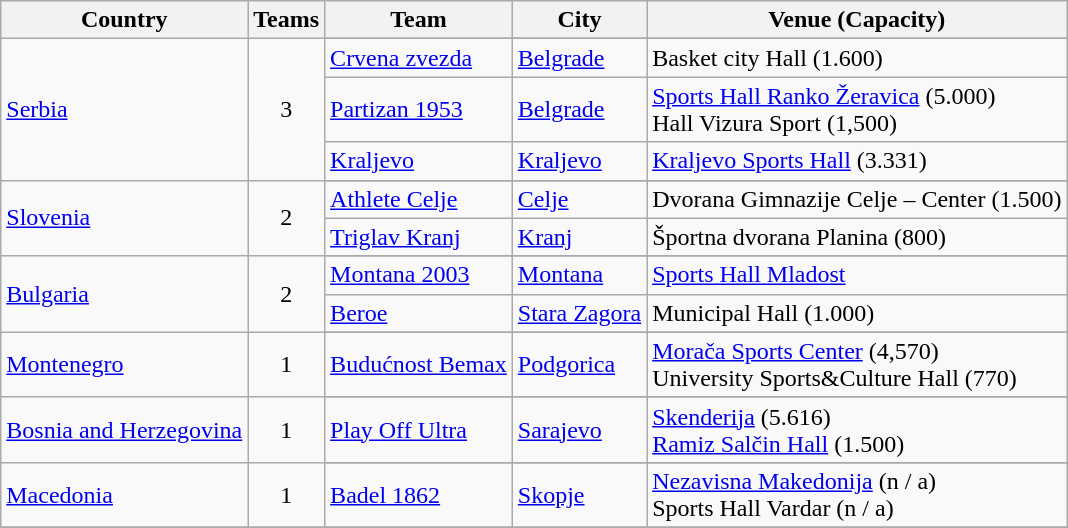<table class="wikitable">
<tr>
<th>Country</th>
<th>Teams</th>
<th>Team</th>
<th>City</th>
<th>Venue (Capacity)</th>
</tr>
<tr>
<td rowspan=4> <a href='#'>Serbia</a></td>
<td align=center rowspan=4>3</td>
</tr>
<tr>
<td><a href='#'>Crvena zvezda</a></td>
<td><a href='#'>Belgrade</a></td>
<td>Basket city Hall (1.600)</td>
</tr>
<tr>
<td><a href='#'>Partizan 1953</a></td>
<td><a href='#'>Belgrade</a></td>
<td><a href='#'>Sports Hall Ranko Žeravica</a> (5.000)<br>Hall Vizura Sport (1,500)</td>
</tr>
<tr>
<td><a href='#'>Kraljevo</a></td>
<td><a href='#'>Kraljevo</a></td>
<td><a href='#'>Kraljevo Sports Hall</a> (3.331)</td>
</tr>
<tr>
<td rowspan=3> <a href='#'>Slovenia</a></td>
<td align=center rowspan=3>2</td>
</tr>
<tr>
<td><a href='#'>Athlete Celje</a></td>
<td><a href='#'>Celje</a></td>
<td>Dvorana Gimnazije Celje – Center (1.500)</td>
</tr>
<tr>
<td><a href='#'>Triglav Kranj</a></td>
<td><a href='#'>Kranj</a></td>
<td>Športna dvorana Planina (800)</td>
</tr>
<tr>
<td rowspan=3> <a href='#'>Bulgaria</a></td>
<td align=center rowspan=3>2</td>
</tr>
<tr>
<td><a href='#'>Montana 2003</a></td>
<td><a href='#'>Montana</a></td>
<td><a href='#'>Sports Hall Mladost</a></td>
</tr>
<tr>
<td><a href='#'>Beroe</a></td>
<td><a href='#'>Stara Zagora</a></td>
<td>Municipal Hall (1.000)</td>
</tr>
<tr>
<td rowspan=2> <a href='#'>Montenegro</a></td>
<td align=center rowspan=2>1</td>
</tr>
<tr>
<td><a href='#'>Budućnost Bemax</a></td>
<td><a href='#'>Podgorica</a></td>
<td><a href='#'>Morača Sports Center</a> (4,570)<br>University Sports&Culture Hall (770)</td>
</tr>
<tr>
<td rowspan=2> <a href='#'>Bosnia and Herzegovina</a></td>
<td align=center rowspan=2>1</td>
</tr>
<tr>
<td><a href='#'>Play Off Ultra</a></td>
<td><a href='#'>Sarajevo</a></td>
<td><a href='#'>Skenderija</a> (5.616)<br><a href='#'>Ramiz Salčin Hall</a> (1.500)</td>
</tr>
<tr>
<td rowspan=2> <a href='#'>Macedonia</a></td>
<td align=center rowspan=2>1</td>
</tr>
<tr>
<td><a href='#'>Badel 1862</a></td>
<td><a href='#'>Skopje</a></td>
<td><a href='#'>Nezavisna Makedonija</a> (n / a)<br>Sports Hall Vardar (n / a)</td>
</tr>
<tr>
</tr>
</table>
